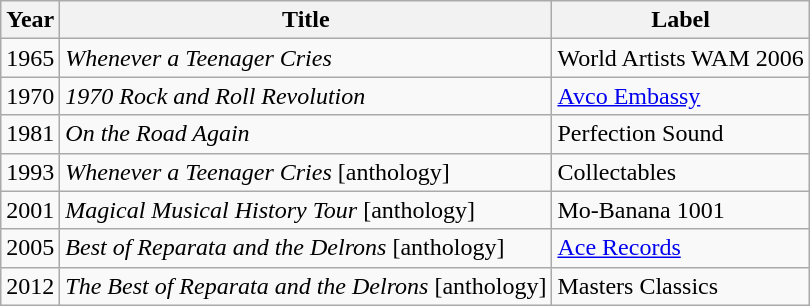<table class="wikitable">
<tr>
<th>Year</th>
<th>Title</th>
<th>Label</th>
</tr>
<tr>
<td>1965</td>
<td><em>Whenever a Teenager Cries</em></td>
<td>World Artists WAM 2006</td>
</tr>
<tr>
<td>1970</td>
<td><em>1970 Rock and Roll Revolution</em></td>
<td><a href='#'>Avco Embassy</a></td>
</tr>
<tr>
<td>1981</td>
<td><em>On the Road Again</em></td>
<td>Perfection Sound </td>
</tr>
<tr>
<td>1993</td>
<td><em>Whenever a Teenager Cries</em> [anthology]</td>
<td>Collectables </td>
</tr>
<tr>
<td>2001</td>
<td><em>Magical Musical History Tour</em> [anthology]</td>
<td>Mo-Banana 1001</td>
</tr>
<tr>
<td>2005</td>
<td><em>Best of Reparata and the Delrons</em> [anthology]</td>
<td><a href='#'>Ace Records</a></td>
</tr>
<tr>
<td>2012</td>
<td><em>The Best of Reparata and the Delrons</em> [anthology]</td>
<td>Masters Classics</td>
</tr>
</table>
